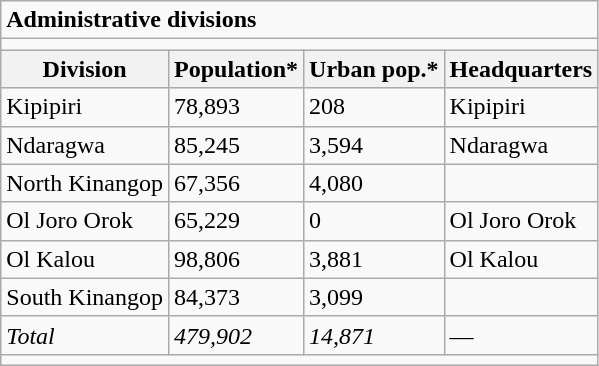<table class="wikitable">
<tr>
<td colspan="4"><strong>Administrative divisions</strong></td>
</tr>
<tr>
<td colspan="4"></td>
</tr>
<tr>
<th>Division</th>
<th>Population*</th>
<th>Urban pop.*</th>
<th>Headquarters</th>
</tr>
<tr>
<td>Kipipiri</td>
<td>78,893</td>
<td>208</td>
<td>Kipipiri</td>
</tr>
<tr>
<td>Ndaragwa</td>
<td>85,245</td>
<td>3,594</td>
<td>Ndaragwa</td>
</tr>
<tr>
<td>North Kinangop</td>
<td>67,356</td>
<td>4,080</td>
<td></td>
</tr>
<tr>
<td>Ol Joro Orok</td>
<td>65,229</td>
<td>0</td>
<td>Ol Joro Orok</td>
</tr>
<tr>
<td>Ol Kalou</td>
<td>98,806</td>
<td>3,881</td>
<td>Ol Kalou</td>
</tr>
<tr>
<td>South Kinangop</td>
<td>84,373</td>
<td>3,099</td>
<td></td>
</tr>
<tr>
<td><em>Total</em></td>
<td><em>479,902</em></td>
<td><em>14,871</em></td>
<td>—</td>
</tr>
<tr>
<td colspan="4"></td>
</tr>
</table>
